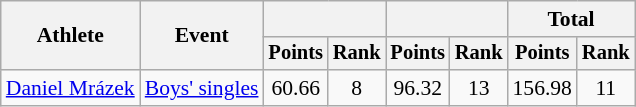<table class="wikitable" style="font-size:90%">
<tr>
<th rowspan="2">Athlete</th>
<th rowspan="2">Event</th>
<th colspan="2"></th>
<th colspan="2"></th>
<th colspan="2">Total</th>
</tr>
<tr style="font-size:95%">
<th>Points</th>
<th>Rank</th>
<th>Points</th>
<th>Rank</th>
<th>Points</th>
<th>Rank</th>
</tr>
<tr align=center>
<td align=left><a href='#'>Daniel Mrázek</a></td>
<td align=left><a href='#'>Boys' singles</a></td>
<td>60.66</td>
<td>8</td>
<td>96.32</td>
<td>13</td>
<td>156.98</td>
<td>11</td>
</tr>
</table>
